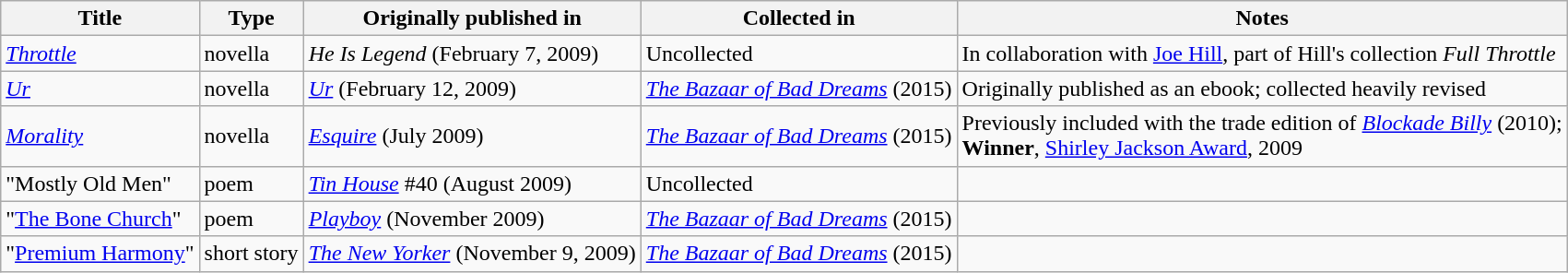<table class="wikitable">
<tr>
<th>Title</th>
<th>Type</th>
<th>Originally published in</th>
<th>Collected in</th>
<th>Notes</th>
</tr>
<tr>
<td><em><a href='#'>Throttle</a></em></td>
<td>novella</td>
<td><em>He Is Legend</em> (February 7, 2009)</td>
<td>Uncollected</td>
<td>In collaboration with <a href='#'>Joe Hill</a>, part of Hill's collection <em>Full Throttle</em></td>
</tr>
<tr>
<td><em><a href='#'>Ur</a></em></td>
<td>novella</td>
<td><em><a href='#'>Ur</a></em> (February 12, 2009)</td>
<td><em><a href='#'>The Bazaar of Bad Dreams</a></em> (2015)</td>
<td>Originally published as an ebook; collected heavily revised</td>
</tr>
<tr>
<td><em><a href='#'>Morality</a></em></td>
<td>novella</td>
<td><em><a href='#'>Esquire</a></em> (July 2009)</td>
<td><em><a href='#'>The Bazaar of Bad Dreams</a></em> (2015)</td>
<td>Previously included with the trade edition of <em><a href='#'>Blockade Billy</a></em> (2010);<br><strong>Winner</strong>, <a href='#'>Shirley Jackson Award</a>, 2009</td>
</tr>
<tr>
<td>"Mostly Old Men"</td>
<td>poem</td>
<td><em><a href='#'>Tin House</a></em> #40 (August 2009)</td>
<td>Uncollected</td>
<td></td>
</tr>
<tr>
<td>"<a href='#'>The Bone Church</a>"</td>
<td>poem</td>
<td><em><a href='#'>Playboy</a></em> (November 2009)</td>
<td><em><a href='#'>The Bazaar of Bad Dreams</a></em> (2015)</td>
<td></td>
</tr>
<tr>
<td>"<a href='#'>Premium Harmony</a>"</td>
<td>short story</td>
<td><em><a href='#'>The New Yorker</a></em> (November 9, 2009)</td>
<td><em><a href='#'>The Bazaar of Bad Dreams</a></em> (2015)</td>
<td></td>
</tr>
</table>
